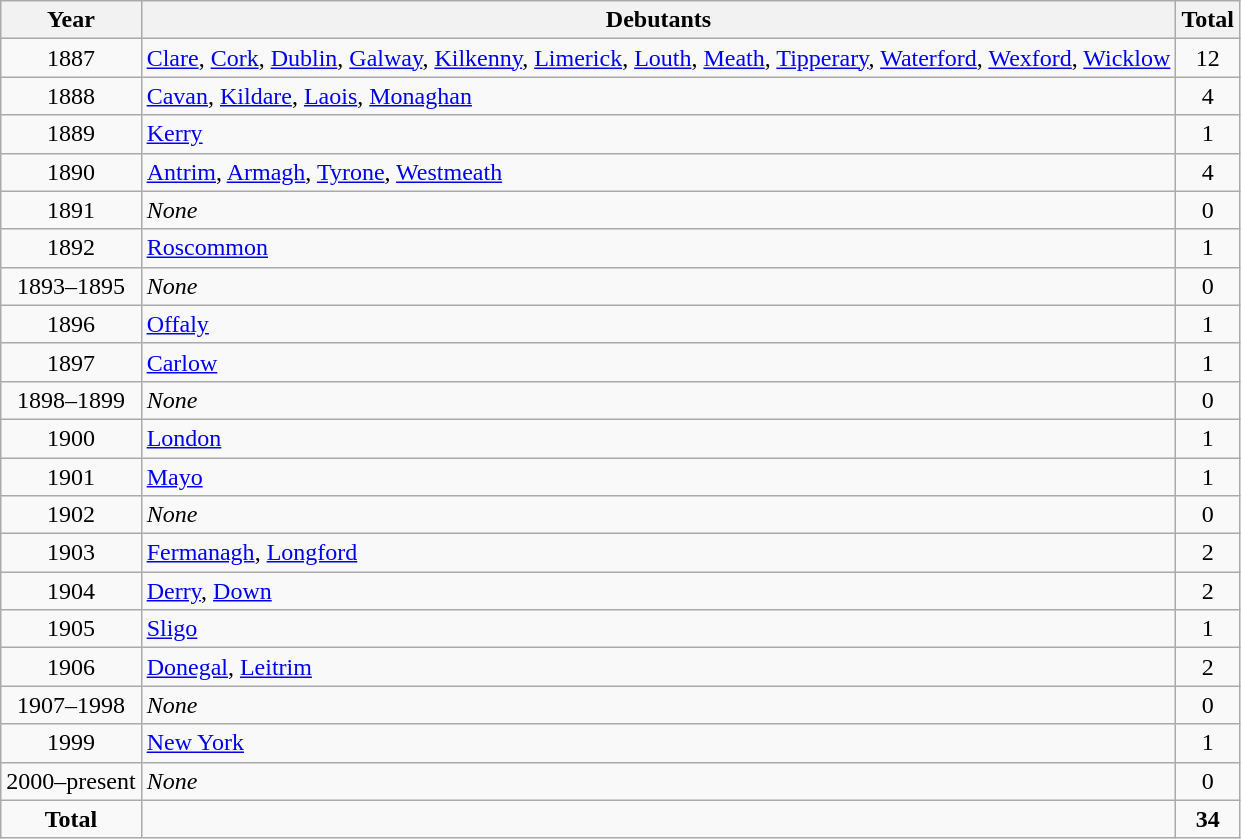<table class="wikitable" style="text-align:center">
<tr>
<th>Year</th>
<th>Debutants</th>
<th>Total</th>
</tr>
<tr>
<td>1887</td>
<td style="text-align:left"> <a href='#'>Clare</a>,  <a href='#'>Cork</a>,  <a href='#'>Dublin</a>,  <a href='#'>Galway</a>,  <a href='#'>Kilkenny</a>,  <a href='#'>Limerick</a>,  <a href='#'>Louth</a>,  <a href='#'>Meath</a>,  <a href='#'>Tipperary</a>,  <a href='#'>Waterford</a>,  <a href='#'>Wexford</a>,  <a href='#'>Wicklow</a></td>
<td>12</td>
</tr>
<tr>
<td>1888</td>
<td style="text-align:left"> <a href='#'>Cavan</a>,  <a href='#'>Kildare</a>,  <a href='#'>Laois</a>,  <a href='#'>Monaghan</a></td>
<td>4</td>
</tr>
<tr>
<td>1889</td>
<td style="text-align:left"> <a href='#'>Kerry</a></td>
<td>1</td>
</tr>
<tr>
<td>1890</td>
<td style="text-align:left"> <a href='#'>Antrim</a>,  <a href='#'>Armagh</a>,  <a href='#'>Tyrone</a>,  <a href='#'>Westmeath</a></td>
<td>4</td>
</tr>
<tr>
<td>1891</td>
<td style="text-align:left"><em>None</em></td>
<td>0</td>
</tr>
<tr>
<td>1892</td>
<td style="text-align:left"> <a href='#'>Roscommon</a></td>
<td>1</td>
</tr>
<tr>
<td>1893–1895</td>
<td style="text-align:left"><em>None</em></td>
<td>0</td>
</tr>
<tr>
<td>1896</td>
<td style="text-align:left"> <a href='#'>Offaly</a></td>
<td>1</td>
</tr>
<tr>
<td>1897</td>
<td style="text-align:left"> <a href='#'>Carlow</a></td>
<td>1</td>
</tr>
<tr>
<td>1898–1899</td>
<td style="text-align:left"><em>None</em></td>
<td>0</td>
</tr>
<tr>
<td>1900</td>
<td style="text-align:left"> <a href='#'>London</a></td>
<td>1</td>
</tr>
<tr>
<td>1901</td>
<td style="text-align:left"> <a href='#'>Mayo</a></td>
<td>1</td>
</tr>
<tr>
<td>1902</td>
<td style="text-align:left"><em>None</em></td>
<td>0</td>
</tr>
<tr>
<td>1903</td>
<td style="text-align:left"> <a href='#'>Fermanagh</a>,  <a href='#'>Longford</a></td>
<td>2</td>
</tr>
<tr>
<td>1904</td>
<td style="text-align:left"> <a href='#'>Derry</a>,  <a href='#'>Down</a></td>
<td>2</td>
</tr>
<tr>
<td>1905</td>
<td style="text-align:left"> <a href='#'>Sligo</a></td>
<td>1</td>
</tr>
<tr>
<td>1906</td>
<td style="text-align:left"> <a href='#'>Donegal</a>,  <a href='#'>Leitrim</a></td>
<td>2</td>
</tr>
<tr>
<td>1907–1998</td>
<td style="text-align:left"><em>None</em></td>
<td>0</td>
</tr>
<tr>
<td>1999</td>
<td style="text-align:left"> <a href='#'>New York</a></td>
<td>1</td>
</tr>
<tr>
<td>2000–present</td>
<td style="text-align:left"><em>None</em></td>
<td>0</td>
</tr>
<tr>
<td><strong>Total</strong></td>
<td></td>
<td><strong>34</strong></td>
</tr>
</table>
